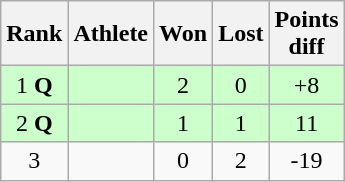<table class="wikitable">
<tr>
<th>Rank</th>
<th>Athlete</th>
<th>Won</th>
<th>Lost</th>
<th>Points<br>diff</th>
</tr>
<tr bgcolor="#ccffcc">
<td align="center">1 <strong>Q</strong></td>
<td><strong></strong></td>
<td align="center">2</td>
<td align="center">0</td>
<td align="center">+8</td>
</tr>
<tr bgcolor="#ccffcc">
<td align="center">2 <strong>Q</strong></td>
<td><strong></strong></td>
<td align="center">1</td>
<td align="center">1</td>
<td align="center">11</td>
</tr>
<tr>
<td align="center">3 <strong></strong></td>
<td></td>
<td align="center">0</td>
<td align="center">2</td>
<td align="center">-19</td>
</tr>
</table>
